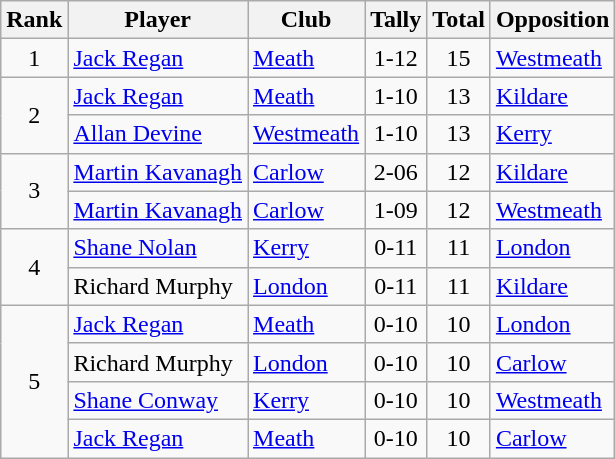<table class="wikitable">
<tr>
<th>Rank</th>
<th>Player</th>
<th>Club</th>
<th>Tally</th>
<th>Total</th>
<th>Opposition</th>
</tr>
<tr>
<td rowspan=1 align=center>1</td>
<td><a href='#'>Jack Regan</a></td>
<td><a href='#'>Meath</a></td>
<td align=center>1-12</td>
<td align=center>15</td>
<td><a href='#'>Westmeath</a></td>
</tr>
<tr>
<td rowspan=2 align=center>2</td>
<td><a href='#'>Jack Regan</a></td>
<td><a href='#'>Meath</a></td>
<td align=center>1-10</td>
<td align=center>13</td>
<td><a href='#'>Kildare</a></td>
</tr>
<tr>
<td><a href='#'>Allan Devine</a></td>
<td><a href='#'>Westmeath</a></td>
<td align=center>1-10</td>
<td align=center>13</td>
<td><a href='#'>Kerry</a></td>
</tr>
<tr>
<td rowspan=2 align=center>3</td>
<td><a href='#'>Martin Kavanagh</a></td>
<td><a href='#'>Carlow</a></td>
<td align=center>2-06</td>
<td align=center>12</td>
<td><a href='#'>Kildare</a></td>
</tr>
<tr>
<td><a href='#'>Martin Kavanagh</a></td>
<td><a href='#'>Carlow</a></td>
<td align=center>1-09</td>
<td align=center>12</td>
<td><a href='#'>Westmeath</a></td>
</tr>
<tr>
<td rowspan=2 align=center>4</td>
<td><a href='#'>Shane Nolan</a></td>
<td><a href='#'>Kerry</a></td>
<td align=center>0-11</td>
<td align=center>11</td>
<td><a href='#'>London</a></td>
</tr>
<tr>
<td>Richard Murphy</td>
<td><a href='#'>London</a></td>
<td align=center>0-11</td>
<td align=center>11</td>
<td><a href='#'>Kildare</a></td>
</tr>
<tr>
<td rowspan=4 align=center>5</td>
<td><a href='#'>Jack Regan</a></td>
<td><a href='#'>Meath</a></td>
<td align=center>0-10</td>
<td align=center>10</td>
<td><a href='#'>London</a></td>
</tr>
<tr>
<td>Richard Murphy</td>
<td><a href='#'>London</a></td>
<td align=center>0-10</td>
<td align=center>10</td>
<td><a href='#'>Carlow</a></td>
</tr>
<tr>
<td><a href='#'>Shane Conway</a></td>
<td><a href='#'>Kerry</a></td>
<td align=center>0-10</td>
<td align=center>10</td>
<td><a href='#'>Westmeath</a></td>
</tr>
<tr>
<td><a href='#'>Jack Regan</a></td>
<td><a href='#'>Meath</a></td>
<td align=center>0-10</td>
<td align=center>10</td>
<td><a href='#'>Carlow</a></td>
</tr>
</table>
